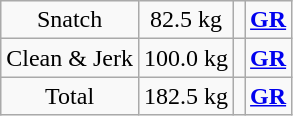<table class = "wikitable" style="text-align:center;">
<tr>
<td>Snatch</td>
<td>82.5 kg</td>
<td align=left></td>
<td><strong><a href='#'>GR</a></strong></td>
</tr>
<tr>
<td>Clean & Jerk</td>
<td>100.0 kg</td>
<td align=left></td>
<td><strong><a href='#'>GR</a></strong></td>
</tr>
<tr>
<td>Total</td>
<td>182.5 kg</td>
<td align=left></td>
<td><strong><a href='#'>GR</a></strong></td>
</tr>
</table>
